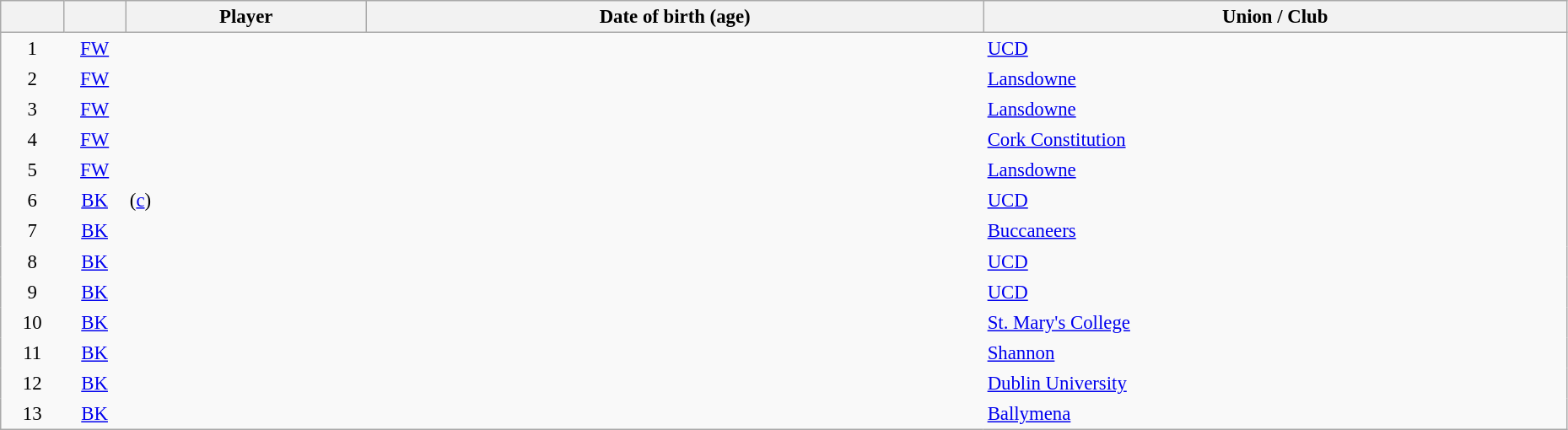<table class="sortable wikitable plainrowheaders" style="font-size:95%; width: 98%">
<tr>
<th scope="col" style="width:4%"></th>
<th scope="col" style="width:4%"></th>
<th scope="col">Player</th>
<th scope="col">Date of birth (age)</th>
<th scope="col">Union / Club</th>
</tr>
<tr>
<td style="text-align:center; border:0">1</td>
<td style="text-align:center; border:0"><a href='#'>FW</a></td>
<td style="text-align:left; border:0"></td>
<td style="text-align:left; border:0"></td>
<td style="text-align:left; border:0"><a href='#'>UCD</a></td>
</tr>
<tr>
<td style="text-align:center; border:0">2</td>
<td style="text-align:center; border:0"><a href='#'>FW</a></td>
<td style="text-align:left; border:0"></td>
<td style="text-align:left; border:0"></td>
<td style="text-align:left; border:0"><a href='#'>Lansdowne</a></td>
</tr>
<tr>
<td style="text-align:center; border:0">3</td>
<td style="text-align:center; border:0"><a href='#'>FW</a></td>
<td style="text-align:left; border:0"></td>
<td style="text-align:left; border:0"></td>
<td style="text-align:left; border:0"><a href='#'>Lansdowne</a></td>
</tr>
<tr>
<td style="text-align:center; border:0">4</td>
<td style="text-align:center; border:0"><a href='#'>FW</a></td>
<td style="text-align:left; border:0"></td>
<td style="text-align:left; border:0"></td>
<td style="text-align:left; border:0"><a href='#'>Cork Constitution</a></td>
</tr>
<tr>
<td style="text-align:center; border:0">5</td>
<td style="text-align:center; border:0"><a href='#'>FW</a></td>
<td style="text-align:left; border:0"></td>
<td style="text-align:left; border:0"></td>
<td style="text-align:left; border:0"><a href='#'>Lansdowne</a></td>
</tr>
<tr>
<td style="text-align:center; border:0">6</td>
<td style="text-align:center; border:0"><a href='#'>BK</a></td>
<td style="text-align:left; border:0"> (<a href='#'>c</a>)</td>
<td style="text-align:left; border:0"></td>
<td style="text-align:left; border:0"><a href='#'>UCD</a></td>
</tr>
<tr>
<td style="text-align:center; border:0">7</td>
<td style="text-align:center; border:0"><a href='#'>BK</a></td>
<td style="text-align:left; border:0"></td>
<td style="text-align:left; border:0"></td>
<td style="text-align:left; border:0"><a href='#'>Buccaneers</a></td>
</tr>
<tr>
<td style="text-align:center; border:0">8</td>
<td style="text-align:center; border:0"><a href='#'>BK</a></td>
<td style="text-align:left; border:0"></td>
<td style="text-align:left; border:0"></td>
<td style="text-align:left; border:0"><a href='#'>UCD</a></td>
</tr>
<tr>
<td style="text-align:center; border:0">9</td>
<td style="text-align:center; border:0"><a href='#'>BK</a></td>
<td style="text-align:left; border:0"></td>
<td style="text-align:left; border:0"></td>
<td style="text-align:left; border:0"><a href='#'>UCD</a></td>
</tr>
<tr>
<td style="text-align:center; border:0">10</td>
<td style="text-align:center; border:0"><a href='#'>BK</a></td>
<td style="text-align:left; border:0"></td>
<td style="text-align:left; border:0"></td>
<td style="text-align:left; border:0"><a href='#'>St. Mary's College</a></td>
</tr>
<tr>
<td style="text-align:center; border:0">11</td>
<td style="text-align:center; border:0"><a href='#'>BK</a></td>
<td style="text-align:left; border:0"></td>
<td style="text-align:left; border:0"></td>
<td style="text-align:left; border:0"><a href='#'>Shannon</a></td>
</tr>
<tr>
<td style="text-align:center; border:0">12</td>
<td style="text-align:center; border:0"><a href='#'>BK</a></td>
<td style="text-align:left; border:0"></td>
<td style="text-align:left; border:0"></td>
<td style="text-align:left; border:0"><a href='#'>Dublin University</a></td>
</tr>
<tr>
<td style="text-align:center; border:0">13</td>
<td style="text-align:center; border:0"><a href='#'>BK</a></td>
<td style="text-align:left; border:0"></td>
<td style="text-align:left; border:0"></td>
<td style="text-align:left; border:0"><a href='#'>Ballymena</a></td>
</tr>
</table>
